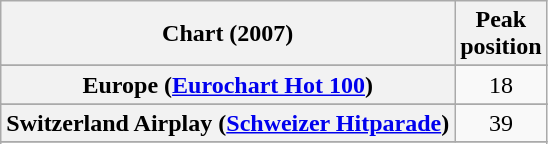<table class="wikitable sortable plainrowheaders" style="text-align:center">
<tr>
<th>Chart (2007)</th>
<th>Peak<br>position</th>
</tr>
<tr>
</tr>
<tr>
</tr>
<tr>
<th scope="row">Europe (<a href='#'>Eurochart Hot 100</a>)</th>
<td>18</td>
</tr>
<tr>
</tr>
<tr>
</tr>
<tr>
</tr>
<tr>
</tr>
<tr>
<th scope="row">Switzerland Airplay (<a href='#'>Schweizer Hitparade</a>)</th>
<td>39</td>
</tr>
<tr>
</tr>
<tr>
</tr>
</table>
